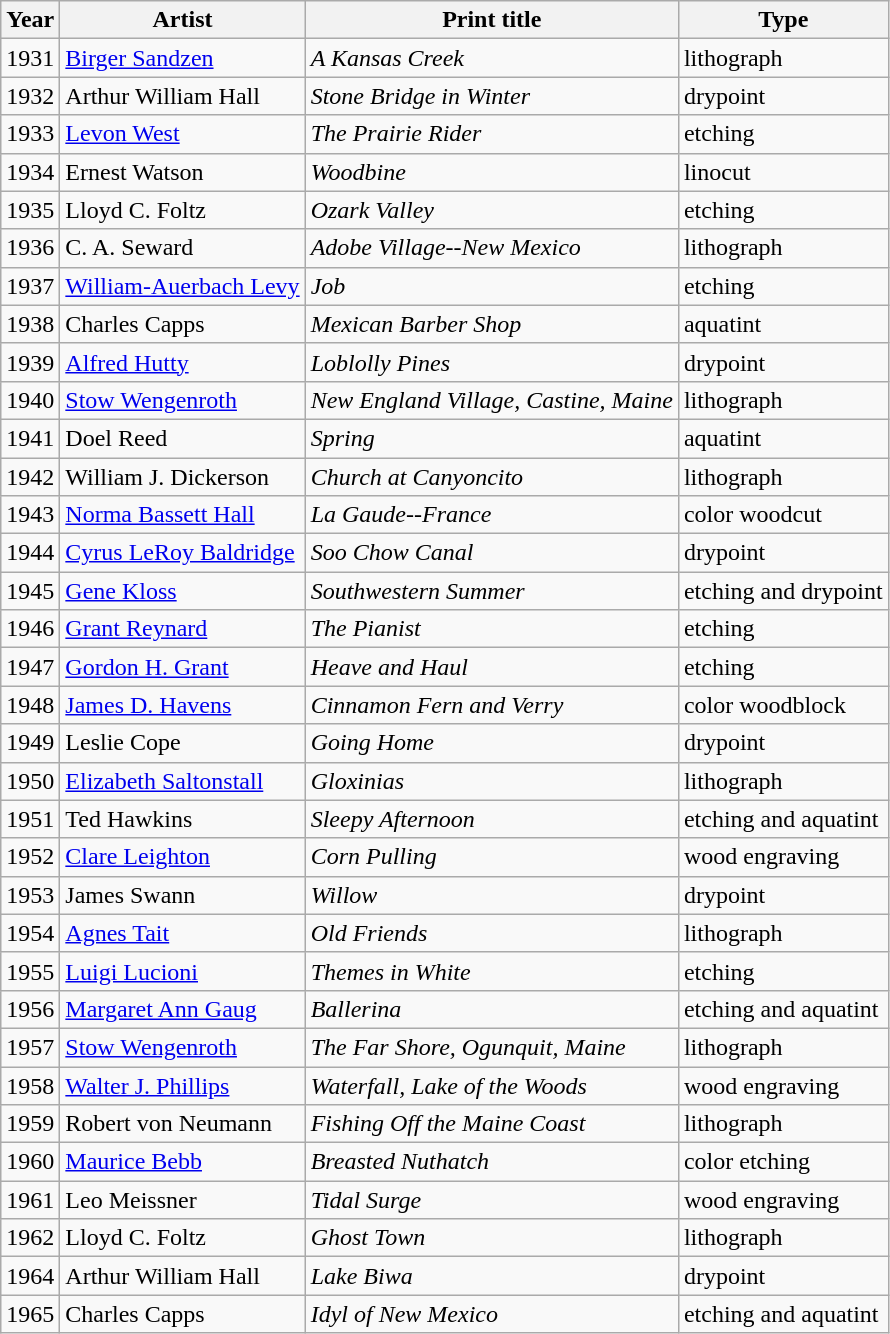<table class="wikitable">
<tr>
<th>Year</th>
<th>Artist</th>
<th>Print title</th>
<th>Type</th>
</tr>
<tr>
<td>1931</td>
<td><a href='#'>Birger Sandzen</a></td>
<td><em>A Kansas Creek</em></td>
<td>lithograph</td>
</tr>
<tr>
<td>1932</td>
<td>Arthur William Hall</td>
<td><em>Stone Bridge in Winter</em></td>
<td>drypoint</td>
</tr>
<tr>
<td>1933</td>
<td><a href='#'>Levon West</a></td>
<td><em>The Prairie Rider</em></td>
<td>etching</td>
</tr>
<tr>
<td>1934</td>
<td>Ernest Watson</td>
<td><em>Woodbine</em></td>
<td>linocut</td>
</tr>
<tr>
<td>1935</td>
<td>Lloyd C. Foltz</td>
<td><em>Ozark Valley</em></td>
<td>etching</td>
</tr>
<tr>
<td>1936</td>
<td>C. A. Seward</td>
<td><em>Adobe Village--New Mexico</em></td>
<td>lithograph</td>
</tr>
<tr>
<td>1937</td>
<td><a href='#'>William-Auerbach Levy</a></td>
<td><em>Job</em></td>
<td>etching</td>
</tr>
<tr>
<td>1938</td>
<td>Charles Capps</td>
<td><em>Mexican Barber Shop</em></td>
<td>aquatint</td>
</tr>
<tr>
<td>1939</td>
<td><a href='#'>Alfred Hutty</a></td>
<td><em>Loblolly Pines</em></td>
<td>drypoint</td>
</tr>
<tr>
<td>1940</td>
<td><a href='#'>Stow Wengenroth</a></td>
<td><em>New England Village, Castine, Maine</em></td>
<td>lithograph</td>
</tr>
<tr>
<td>1941</td>
<td>Doel Reed</td>
<td><em>Spring</em></td>
<td>aquatint</td>
</tr>
<tr>
<td>1942</td>
<td>William J. Dickerson</td>
<td><em>Church at Canyoncito</em></td>
<td>lithograph</td>
</tr>
<tr>
<td>1943</td>
<td><a href='#'>Norma Bassett Hall</a></td>
<td><em>La Gaude--France</em></td>
<td>color woodcut</td>
</tr>
<tr>
<td>1944</td>
<td><a href='#'>Cyrus LeRoy Baldridge</a></td>
<td><em>Soo Chow Canal</em></td>
<td>drypoint</td>
</tr>
<tr>
<td>1945</td>
<td><a href='#'>Gene Kloss</a></td>
<td><em>Southwestern Summer</em></td>
<td>etching and drypoint</td>
</tr>
<tr>
<td>1946</td>
<td><a href='#'>Grant Reynard</a></td>
<td><em>The Pianist</em></td>
<td>etching</td>
</tr>
<tr>
<td>1947</td>
<td><a href='#'>Gordon H. Grant</a></td>
<td><em>Heave and Haul</em></td>
<td>etching</td>
</tr>
<tr>
<td>1948</td>
<td><a href='#'>James D. Havens</a></td>
<td><em>Cinnamon Fern and Verry</em></td>
<td>color woodblock</td>
</tr>
<tr>
<td>1949</td>
<td>Leslie Cope</td>
<td><em>Going Home</em></td>
<td>drypoint</td>
</tr>
<tr>
<td>1950</td>
<td><a href='#'>Elizabeth Saltonstall</a></td>
<td><em>Gloxinias</em></td>
<td>lithograph</td>
</tr>
<tr>
<td>1951</td>
<td>Ted Hawkins</td>
<td><em>Sleepy Afternoon</em></td>
<td>etching and aquatint</td>
</tr>
<tr>
<td>1952</td>
<td><a href='#'>Clare Leighton</a></td>
<td><em>Corn Pulling</em></td>
<td>wood engraving</td>
</tr>
<tr>
<td>1953</td>
<td>James Swann</td>
<td><em>Willow</em></td>
<td>drypoint</td>
</tr>
<tr>
<td>1954</td>
<td><a href='#'>Agnes Tait</a></td>
<td><em>Old Friends</em></td>
<td>lithograph</td>
</tr>
<tr>
<td>1955</td>
<td><a href='#'>Luigi Lucioni</a></td>
<td><em>Themes in White</em></td>
<td>etching</td>
</tr>
<tr>
<td>1956</td>
<td><a href='#'>Margaret Ann Gaug</a></td>
<td><em>Ballerina</em></td>
<td>etching and aquatint</td>
</tr>
<tr>
<td>1957</td>
<td><a href='#'>Stow Wengenroth</a></td>
<td><em>The Far Shore, Ogunquit, Maine</em></td>
<td>lithograph</td>
</tr>
<tr>
<td>1958</td>
<td><a href='#'>Walter J. Phillips</a></td>
<td><em>Waterfall, Lake of the Woods</em></td>
<td>wood engraving</td>
</tr>
<tr>
<td>1959</td>
<td>Robert von Neumann</td>
<td><em>Fishing Off the Maine Coast</em></td>
<td>lithograph</td>
</tr>
<tr>
<td>1960</td>
<td><a href='#'>Maurice Bebb</a></td>
<td><em>Breasted Nuthatch</em></td>
<td>color etching</td>
</tr>
<tr>
<td>1961</td>
<td>Leo Meissner</td>
<td><em>Tidal Surge</em></td>
<td>wood engraving</td>
</tr>
<tr>
<td>1962</td>
<td>Lloyd C. Foltz</td>
<td><em>Ghost Town</em></td>
<td>lithograph</td>
</tr>
<tr>
<td>1964</td>
<td>Arthur William Hall</td>
<td><em>Lake Biwa</em></td>
<td>drypoint</td>
</tr>
<tr>
<td>1965</td>
<td>Charles Capps</td>
<td><em>Idyl of New Mexico</em></td>
<td>etching and aquatint</td>
</tr>
</table>
